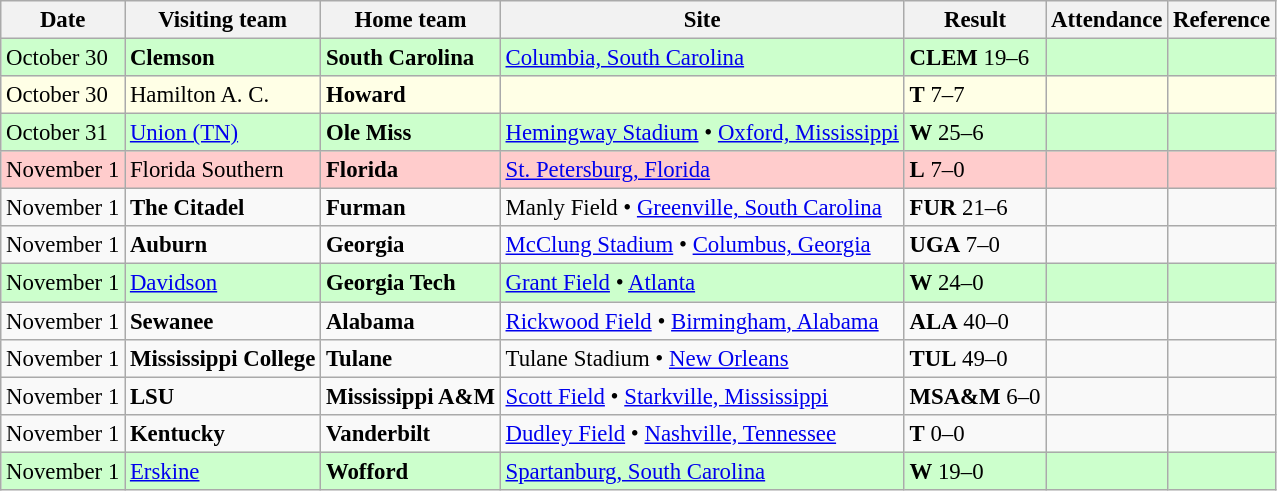<table class="wikitable" style="font-size:95%;">
<tr>
<th>Date</th>
<th>Visiting team</th>
<th>Home team</th>
<th>Site</th>
<th>Result</th>
<th>Attendance</th>
<th class="unsortable">Reference</th>
</tr>
<tr bgcolor=ccffcc>
<td>October 30</td>
<td><strong>Clemson</strong></td>
<td><strong>South Carolina</strong></td>
<td><a href='#'>Columbia, South Carolina</a></td>
<td><strong>CLEM</strong> 19–6</td>
<td></td>
<td></td>
</tr>
<tr bgcolor=ffffe6>
<td>October 30</td>
<td>Hamilton A. C.</td>
<td><strong>Howard</strong></td>
<td></td>
<td><strong>T</strong> 7–7</td>
<td></td>
<td></td>
</tr>
<tr bgcolor=ccffcc>
<td>October 31</td>
<td><a href='#'>Union (TN)</a></td>
<td><strong>Ole Miss</strong></td>
<td><a href='#'>Hemingway Stadium</a> •  <a href='#'>Oxford, Mississippi</a></td>
<td><strong>W</strong> 25–6</td>
<td></td>
<td></td>
</tr>
<tr bgcolor=ffcccc>
<td>November 1</td>
<td>Florida Southern</td>
<td><strong>Florida</strong></td>
<td><a href='#'>St. Petersburg, Florida</a></td>
<td><strong>L</strong> 7–0</td>
<td></td>
<td></td>
</tr>
<tr bgcolor=>
<td>November 1</td>
<td><strong>The Citadel</strong></td>
<td><strong>Furman</strong></td>
<td>Manly Field •  <a href='#'>Greenville, South Carolina</a></td>
<td><strong>FUR</strong> 21–6</td>
<td></td>
<td></td>
</tr>
<tr bgcolor=>
<td>November 1</td>
<td><strong>Auburn</strong></td>
<td><strong>Georgia</strong></td>
<td><a href='#'>McClung Stadium</a> • <a href='#'>Columbus, Georgia</a></td>
<td><strong>UGA</strong> 7–0</td>
<td></td>
<td></td>
</tr>
<tr bgcolor=ccffcc>
<td>November 1</td>
<td><a href='#'>Davidson</a></td>
<td><strong>Georgia Tech</strong></td>
<td><a href='#'>Grant Field</a> • <a href='#'>Atlanta</a></td>
<td><strong>W</strong> 24–0</td>
<td></td>
<td></td>
</tr>
<tr bgcolor=>
<td>November 1</td>
<td><strong>Sewanee</strong></td>
<td><strong>Alabama</strong></td>
<td><a href='#'>Rickwood Field</a> • <a href='#'>Birmingham, Alabama</a></td>
<td><strong>ALA</strong> 40–0</td>
<td></td>
<td></td>
</tr>
<tr bgcolor=>
<td>November 1</td>
<td><strong>Mississippi College</strong></td>
<td><strong>Tulane</strong></td>
<td>Tulane Stadium •  <a href='#'>New Orleans</a></td>
<td><strong>TUL</strong> 49–0</td>
<td></td>
<td></td>
</tr>
<tr bgcolor=>
<td>November 1</td>
<td><strong>LSU</strong></td>
<td><strong>Mississippi A&M</strong></td>
<td><a href='#'>Scott Field</a> • <a href='#'>Starkville, Mississippi</a></td>
<td><strong>MSA&M</strong> 6–0</td>
<td></td>
<td></td>
</tr>
<tr bgcolor=>
<td>November 1</td>
<td><strong>Kentucky</strong></td>
<td><strong>Vanderbilt</strong></td>
<td><a href='#'>Dudley Field</a> • <a href='#'>Nashville, Tennessee</a></td>
<td><strong>T</strong> 0–0</td>
<td></td>
<td></td>
</tr>
<tr bgcolor=ccffcc>
<td>November 1</td>
<td><a href='#'>Erskine</a></td>
<td><strong>Wofford</strong></td>
<td><a href='#'>Spartanburg, South Carolina</a></td>
<td><strong>W</strong> 19–0</td>
<td></td>
<td></td>
</tr>
</table>
